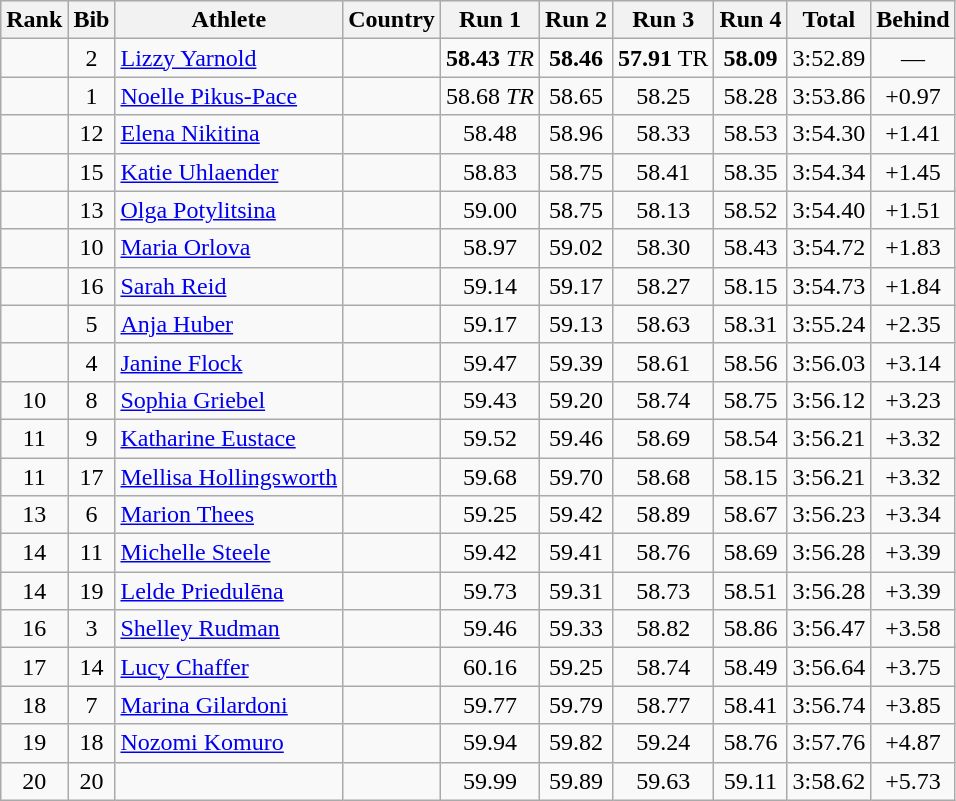<table class="wikitable sortable" style="text-align:center">
<tr bgcolor=efefef>
<th>Rank</th>
<th>Bib</th>
<th>Athlete</th>
<th>Country</th>
<th>Run 1</th>
<th>Run 2</th>
<th>Run 3</th>
<th>Run 4</th>
<th>Total</th>
<th>Behind</th>
</tr>
<tr>
<td></td>
<td>2</td>
<td align=left><a href='#'>Lizzy Yarnold</a></td>
<td align=left></td>
<td><strong>58.43</strong> <em>TR</em></td>
<td><strong>58.46</strong></td>
<td><strong>57.91</strong> TR</td>
<td><strong>58.09</strong></td>
<td>3:52.89</td>
<td>—</td>
</tr>
<tr>
<td></td>
<td>1</td>
<td align=left><a href='#'>Noelle Pikus-Pace</a></td>
<td align=left></td>
<td>58.68 <em>TR</em></td>
<td>58.65</td>
<td>58.25</td>
<td>58.28</td>
<td>3:53.86</td>
<td>+0.97</td>
</tr>
<tr>
<td></td>
<td>12</td>
<td align=left><a href='#'>Elena Nikitina</a></td>
<td align=left></td>
<td>58.48</td>
<td>58.96</td>
<td>58.33</td>
<td>58.53</td>
<td>3:54.30</td>
<td>+1.41</td>
</tr>
<tr>
<td></td>
<td>15</td>
<td align=left><a href='#'>Katie Uhlaender</a></td>
<td align=left></td>
<td>58.83</td>
<td>58.75</td>
<td>58.41</td>
<td>58.35</td>
<td>3:54.34</td>
<td>+1.45</td>
</tr>
<tr>
<td></td>
<td>13</td>
<td align=left><a href='#'>Olga Potylitsina</a></td>
<td align=left></td>
<td>59.00</td>
<td>58.75</td>
<td>58.13</td>
<td>58.52</td>
<td>3:54.40</td>
<td>+1.51</td>
</tr>
<tr>
<td></td>
<td>10</td>
<td align=left><a href='#'>Maria Orlova</a></td>
<td align=left></td>
<td>58.97</td>
<td>59.02</td>
<td>58.30</td>
<td>58.43</td>
<td>3:54.72</td>
<td>+1.83</td>
</tr>
<tr>
<td></td>
<td>16</td>
<td align=left><a href='#'>Sarah Reid</a></td>
<td align=left></td>
<td>59.14</td>
<td>59.17</td>
<td>58.27</td>
<td>58.15</td>
<td>3:54.73</td>
<td>+1.84</td>
</tr>
<tr>
<td></td>
<td>5</td>
<td align=left><a href='#'>Anja Huber</a></td>
<td align=left></td>
<td>59.17</td>
<td>59.13</td>
<td>58.63</td>
<td>58.31</td>
<td>3:55.24</td>
<td>+2.35</td>
</tr>
<tr>
<td></td>
<td>4</td>
<td align=left><a href='#'>Janine Flock</a></td>
<td align=left></td>
<td>59.47</td>
<td>59.39</td>
<td>58.61</td>
<td>58.56</td>
<td>3:56.03</td>
<td>+3.14</td>
</tr>
<tr>
<td>10</td>
<td>8</td>
<td align=left><a href='#'>Sophia Griebel</a></td>
<td align=left></td>
<td>59.43</td>
<td>59.20</td>
<td>58.74</td>
<td>58.75</td>
<td>3:56.12</td>
<td>+3.23</td>
</tr>
<tr>
<td>11</td>
<td>9</td>
<td align=left><a href='#'>Katharine Eustace</a></td>
<td align=left></td>
<td>59.52</td>
<td>59.46</td>
<td>58.69</td>
<td>58.54</td>
<td>3:56.21</td>
<td>+3.32</td>
</tr>
<tr>
<td>11</td>
<td>17</td>
<td align=left><a href='#'>Mellisa Hollingsworth</a></td>
<td align=left></td>
<td>59.68</td>
<td>59.70</td>
<td>58.68</td>
<td>58.15</td>
<td>3:56.21</td>
<td>+3.32</td>
</tr>
<tr>
<td>13</td>
<td>6</td>
<td align=left><a href='#'>Marion Thees</a></td>
<td align=left></td>
<td>59.25</td>
<td>59.42</td>
<td>58.89</td>
<td>58.67</td>
<td>3:56.23</td>
<td>+3.34</td>
</tr>
<tr>
<td>14</td>
<td>11</td>
<td align=left><a href='#'>Michelle Steele</a></td>
<td align=left></td>
<td>59.42</td>
<td>59.41</td>
<td>58.76</td>
<td>58.69</td>
<td>3:56.28</td>
<td>+3.39</td>
</tr>
<tr>
<td>14</td>
<td>19</td>
<td align=left><a href='#'>Lelde Priedulēna</a></td>
<td align=left></td>
<td>59.73</td>
<td>59.31</td>
<td>58.73</td>
<td>58.51</td>
<td>3:56.28</td>
<td>+3.39</td>
</tr>
<tr>
<td>16</td>
<td>3</td>
<td align=left><a href='#'>Shelley Rudman</a></td>
<td align=left></td>
<td>59.46</td>
<td>59.33</td>
<td>58.82</td>
<td>58.86</td>
<td>3:56.47</td>
<td>+3.58</td>
</tr>
<tr>
<td>17</td>
<td>14</td>
<td align=left><a href='#'>Lucy Chaffer</a></td>
<td align=left></td>
<td>60.16</td>
<td>59.25</td>
<td>58.74</td>
<td>58.49</td>
<td>3:56.64</td>
<td>+3.75</td>
</tr>
<tr>
<td>18</td>
<td>7</td>
<td align=left><a href='#'>Marina Gilardoni</a></td>
<td align=left></td>
<td>59.77</td>
<td>59.79</td>
<td>58.77</td>
<td>58.41</td>
<td>3:56.74</td>
<td>+3.85</td>
</tr>
<tr>
<td>19</td>
<td>18</td>
<td align=left><a href='#'>Nozomi Komuro</a></td>
<td align=left></td>
<td>59.94</td>
<td>59.82</td>
<td>59.24</td>
<td>58.76</td>
<td>3:57.76</td>
<td>+4.87</td>
</tr>
<tr>
<td>20</td>
<td>20</td>
<td align=left></td>
<td align=left></td>
<td>59.99</td>
<td>59.89</td>
<td>59.63</td>
<td>59.11</td>
<td>3:58.62</td>
<td>+5.73</td>
</tr>
</table>
